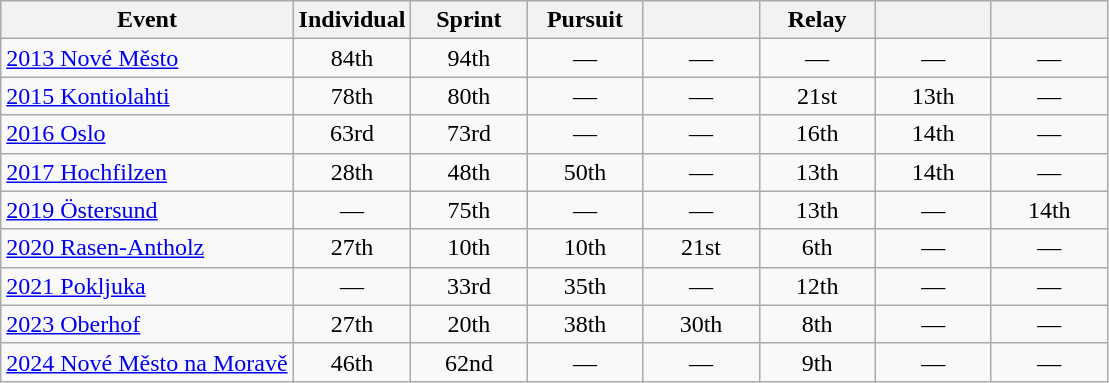<table class="wikitable" style="text-align: center;">
<tr ">
<th>Event</th>
<th style="width:70px;">Individual</th>
<th style="width:70px;">Sprint</th>
<th style="width:70px;">Pursuit</th>
<th style="width:70px;"></th>
<th style="width:70px;">Relay</th>
<th style="width:70px;"></th>
<th style="width:70px;"></th>
</tr>
<tr>
<td align=left> <a href='#'>2013 Nové Město</a></td>
<td>84th</td>
<td>94th</td>
<td>—</td>
<td>—</td>
<td>—</td>
<td>—</td>
<td>—</td>
</tr>
<tr>
<td align=left> <a href='#'>2015 Kontiolahti</a></td>
<td>78th</td>
<td>80th</td>
<td>—</td>
<td>—</td>
<td>21st</td>
<td>13th</td>
<td>—</td>
</tr>
<tr>
<td align=left> <a href='#'>2016 Oslo</a></td>
<td>63rd</td>
<td>73rd</td>
<td>—</td>
<td>—</td>
<td>16th</td>
<td>14th</td>
<td>—</td>
</tr>
<tr>
<td align=left> <a href='#'>2017 Hochfilzen</a></td>
<td>28th</td>
<td>48th</td>
<td>50th</td>
<td>—</td>
<td>13th</td>
<td>14th</td>
<td>—</td>
</tr>
<tr>
<td align=left> <a href='#'>2019 Östersund</a></td>
<td>—</td>
<td>75th</td>
<td>—</td>
<td>—</td>
<td>13th</td>
<td>—</td>
<td>14th</td>
</tr>
<tr>
<td align=left> <a href='#'>2020 Rasen-Antholz</a></td>
<td>27th</td>
<td>10th</td>
<td>10th</td>
<td>21st</td>
<td>6th</td>
<td>—</td>
<td>—</td>
</tr>
<tr>
<td align=left> <a href='#'>2021 Pokljuka</a></td>
<td>—</td>
<td>33rd</td>
<td>35th</td>
<td>—</td>
<td>12th</td>
<td>—</td>
<td>—</td>
</tr>
<tr>
<td align=left> <a href='#'>2023 Oberhof</a></td>
<td>27th</td>
<td>20th</td>
<td>38th</td>
<td>30th</td>
<td>8th</td>
<td>—</td>
<td>—</td>
</tr>
<tr>
<td align=left> <a href='#'>2024 Nové Město na Moravě</a></td>
<td>46th</td>
<td>62nd</td>
<td>—</td>
<td>—</td>
<td>9th</td>
<td>—</td>
<td>—</td>
</tr>
</table>
